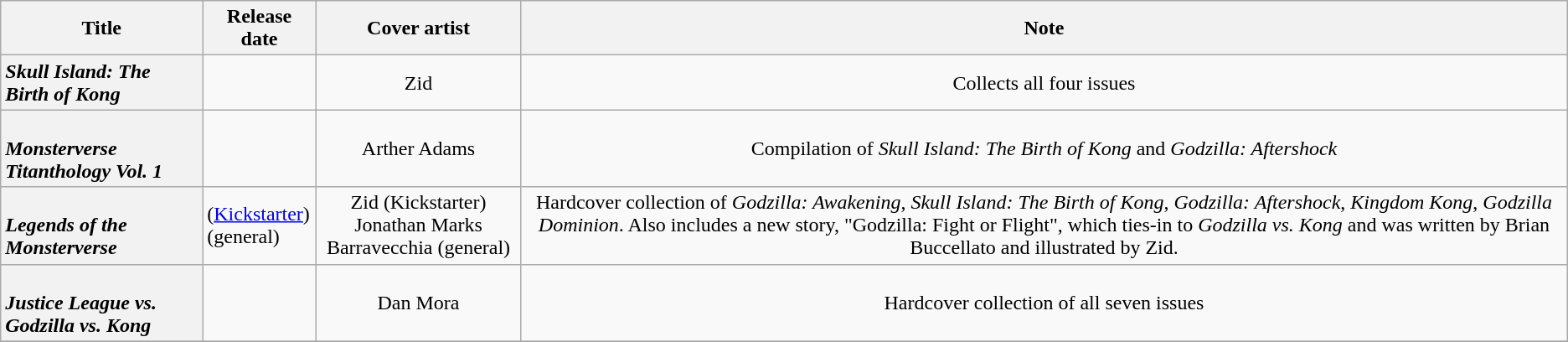<table class="wikitable plainrowheaders" style="text-align:center;">
<tr>
<th>Title</th>
<th>Release date</th>
<th>Cover artist</th>
<th>Note</th>
</tr>
<tr>
<th scope="row" style="text-align:left"><em>Skull Island: The Birth of Kong</em></th>
<td style="text-align:left"></td>
<td>Zid</td>
<td>Collects all four issues</td>
</tr>
<tr>
<th scope="row" style="text-align:left"><br><em>Monsterverse Titanthology Vol. 1</em></th>
<td style="text-align:left"></td>
<td>Arther Adams</td>
<td>Compilation of <em>Skull Island: The Birth of Kong</em> and <em>Godzilla: Aftershock</em></td>
</tr>
<tr>
<th scope="row" style="text-align:left"><br><em>Legends of the Monsterverse</em></th>
<td style="text-align:left"> (<a href='#'>Kickstarter</a>)<br> (general)</td>
<td>Zid (Kickstarter)<br>Jonathan Marks Barravecchia (general)</td>
<td>Hardcover collection of <em>Godzilla: Awakening</em>, <em>Skull Island: The Birth of Kong</em>, <em>Godzilla: Aftershock</em>, <em>Kingdom Kong</em>, <em>Godzilla Dominion</em>. Also includes a new story, "Godzilla: Fight or Flight", which ties-in to <em>Godzilla vs. Kong</em> and was written by Brian Buccellato and illustrated by Zid.</td>
</tr>
<tr>
<th scope="row" style="text-align:left"><br><em>Justice League vs. Godzilla vs. Kong</em></th>
<td style="text-align:left"></td>
<td>Dan Mora</td>
<td>Hardcover collection of all seven issues</td>
</tr>
<tr>
</tr>
</table>
